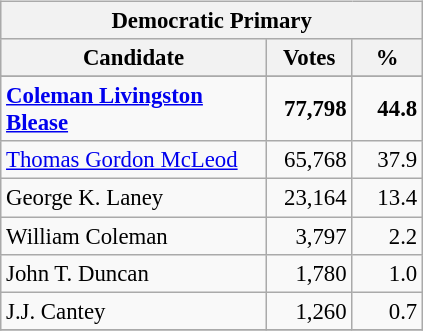<table class="wikitable" align="left" style="margin:1em 1em 1em 0; background: #f9f9f9; font-size: 95%;">
<tr style="background-color:#E9E9E9">
<th colspan="3">Democratic Primary</th>
</tr>
<tr style="background-color:#E9E9E9">
<th colspan="1" style="width: 170px">Candidate</th>
<th style="width: 50px">Votes</th>
<th style="width: 40px">%</th>
</tr>
<tr>
</tr>
<tr>
<td><strong><a href='#'>Coleman Livingston Blease</a></strong></td>
<td align="right"><strong>77,798</strong></td>
<td align="right"><strong>44.8</strong></td>
</tr>
<tr>
<td><a href='#'>Thomas Gordon McLeod</a></td>
<td align="right">65,768</td>
<td align="right">37.9</td>
</tr>
<tr>
<td>George K. Laney</td>
<td align="right">23,164</td>
<td align="right">13.4</td>
</tr>
<tr>
<td>William Coleman</td>
<td align="right">3,797</td>
<td align="right">2.2</td>
</tr>
<tr>
<td>John T. Duncan</td>
<td align="right">1,780</td>
<td align="right">1.0</td>
</tr>
<tr>
<td>J.J. Cantey</td>
<td align="right">1,260</td>
<td align="right">0.7</td>
</tr>
<tr>
</tr>
</table>
